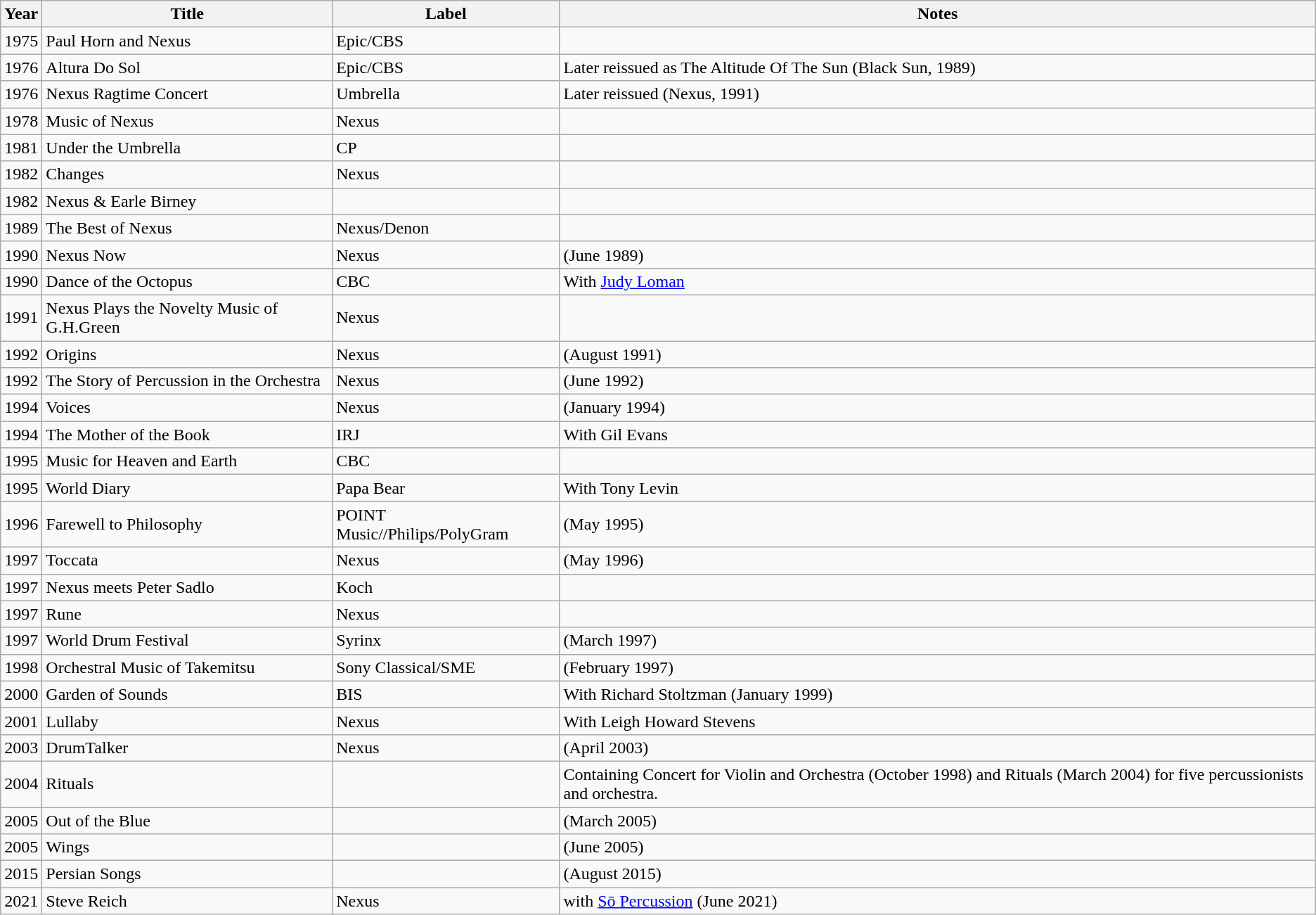<table class="wikitable">
<tr>
<th>Year</th>
<th>Title</th>
<th>Label</th>
<th>Notes</th>
</tr>
<tr>
<td>1975</td>
<td>Paul Horn and Nexus</td>
<td>Epic/CBS</td>
<td></td>
</tr>
<tr>
<td>1976</td>
<td>Altura Do Sol</td>
<td>Epic/CBS</td>
<td>Later reissued as The Altitude Of The Sun (Black Sun, 1989)</td>
</tr>
<tr>
<td>1976</td>
<td>Nexus Ragtime Concert</td>
<td>Umbrella</td>
<td>Later reissued (Nexus, 1991)</td>
</tr>
<tr>
<td>1978</td>
<td>Music of Nexus</td>
<td>Nexus</td>
<td></td>
</tr>
<tr>
<td>1981</td>
<td>Under the Umbrella</td>
<td>CP</td>
<td></td>
</tr>
<tr>
<td>1982</td>
<td>Changes</td>
<td>Nexus</td>
<td></td>
</tr>
<tr>
<td>1982</td>
<td>Nexus & Earle Birney</td>
<td></td>
<td></td>
</tr>
<tr>
<td>1989</td>
<td>The Best of Nexus</td>
<td>Nexus/Denon</td>
<td></td>
</tr>
<tr>
<td>1990</td>
<td>Nexus Now</td>
<td>Nexus</td>
<td>(June 1989)</td>
</tr>
<tr>
<td>1990</td>
<td>Dance of the Octopus</td>
<td>CBC</td>
<td>With <a href='#'>Judy Loman</a></td>
</tr>
<tr>
<td>1991</td>
<td>Nexus Plays the Novelty Music of G.H.Green</td>
<td>Nexus</td>
<td></td>
</tr>
<tr>
<td>1992</td>
<td>Origins</td>
<td>Nexus</td>
<td>(August 1991)</td>
</tr>
<tr>
<td>1992</td>
<td>The Story of Percussion in the Orchestra</td>
<td>Nexus</td>
<td>(June 1992)</td>
</tr>
<tr>
<td>1994</td>
<td>Voices</td>
<td>Nexus</td>
<td>(January 1994)</td>
</tr>
<tr>
<td>1994</td>
<td>The Mother of the Book</td>
<td>IRJ</td>
<td>With Gil Evans</td>
</tr>
<tr>
<td>1995</td>
<td>Music for Heaven and Earth</td>
<td>CBC</td>
<td></td>
</tr>
<tr>
<td>1995</td>
<td>World Diary</td>
<td>Papa Bear</td>
<td>With Tony Levin</td>
</tr>
<tr>
<td>1996</td>
<td>Farewell to Philosophy</td>
<td>POINT Music//Philips/PolyGram</td>
<td>(May 1995)</td>
</tr>
<tr>
<td>1997</td>
<td>Toccata</td>
<td>Nexus</td>
<td>(May 1996)</td>
</tr>
<tr>
<td>1997</td>
<td>Nexus meets Peter Sadlo</td>
<td>Koch</td>
<td></td>
</tr>
<tr>
<td>1997</td>
<td>Rune</td>
<td>Nexus</td>
<td></td>
</tr>
<tr>
<td>1997</td>
<td>World Drum Festival</td>
<td>Syrinx</td>
<td>(March 1997)</td>
</tr>
<tr>
<td>1998</td>
<td>Orchestral Music of Takemitsu</td>
<td>Sony Classical/SME</td>
<td>(February 1997)</td>
</tr>
<tr>
<td>2000</td>
<td>Garden of Sounds</td>
<td>BIS</td>
<td>With Richard Stoltzman (January 1999)</td>
</tr>
<tr>
<td>2001</td>
<td>Lullaby</td>
<td>Nexus</td>
<td>With Leigh Howard Stevens</td>
</tr>
<tr>
<td>2003</td>
<td>DrumTalker</td>
<td>Nexus</td>
<td>(April 2003)</td>
</tr>
<tr>
<td>2004</td>
<td>Rituals</td>
<td></td>
<td>Containing Concert for Violin and Orchestra (October 1998) and Rituals (March 2004) for five percussionists and orchestra.</td>
</tr>
<tr>
<td>2005</td>
<td>Out of the Blue</td>
<td></td>
<td>(March 2005)</td>
</tr>
<tr>
<td>2005</td>
<td>Wings</td>
<td></td>
<td>(June 2005)</td>
</tr>
<tr>
<td>2015</td>
<td>Persian Songs</td>
<td></td>
<td>(August 2015)</td>
</tr>
<tr>
<td>2021</td>
<td>Steve Reich</td>
<td>Nexus</td>
<td>with <a href='#'>Sō Percussion</a> (June 2021)</td>
</tr>
</table>
